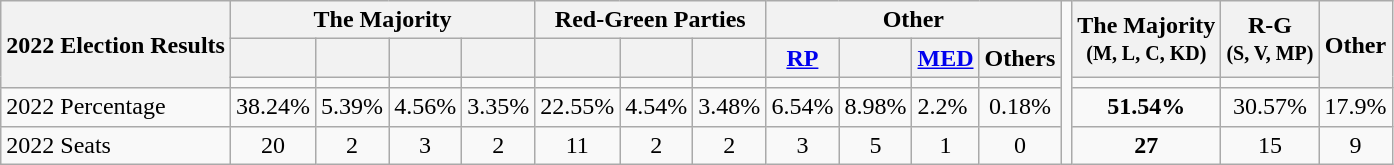<table class="wikitable">
<tr>
<th rowspan=3>2022 Election Results</th>
<th colspan=4>The Majority</th>
<th colspan=3>Red-Green Parties</th>
<th colspan="4">Other</th>
<td rowspan=5></td>
<th rowspan=2>The Majority<br><small>(M, L, C, KD)</small></th>
<th rowspan=2>R-G<br><small>(S, V, MP)</small></th>
<th rowspan=3>Other</th>
</tr>
<tr>
<th width=40px><a href='#'></a></th>
<th width=40px><a href='#'></a></th>
<th width=40px><a href='#'></a></th>
<th width=40px><a href='#'></a></th>
<th width=40px><a href='#'></a></th>
<th width=40px><a href='#'></a></th>
<th width=40px><a href='#'></a></th>
<th width=40px><a href='#'>RP</a></th>
<th width=40px><a href='#'></a></th>
<th><a href='#'>MED</a></th>
<th>Others</th>
</tr>
<tr>
<td bgcolor=></td>
<td bgcolor=></td>
<td bgcolor=></td>
<td bgcolor=></td>
<td bgcolor=></td>
<td bgcolor=></td>
<td bgcolor=></td>
<td bgcolor=></td>
<td bgcolor=></td>
<td bgcolor=></td>
<td bgcolor=></td>
<td bgcolor=></td>
</tr>
<tr>
<td>2022 Percentage</td>
<td align="center">38.24%</td>
<td align="center">5.39%</td>
<td align="center">4.56%</td>
<td align="center">3.35%</td>
<td align="center">22.55%</td>
<td align="center">4.54%</td>
<td align="center">3.48%</td>
<td align="center">6.54%</td>
<td align="center">8.98%</td>
<td>2.2%</td>
<td align="center">0.18%</td>
<td align="center"><strong>51.54%</strong></td>
<td align="center">30.57%</td>
<td align="center">17.9%</td>
</tr>
<tr>
<td>2022 Seats</td>
<td align="center">20</td>
<td align="center">2</td>
<td align="center">3</td>
<td align="center">2</td>
<td align="center">11</td>
<td align="center">2</td>
<td align="center">2</td>
<td align="center">3</td>
<td align="center">5</td>
<td align="center">1</td>
<td align="center">0</td>
<td align="center"><strong>27</strong></td>
<td align="center">15</td>
<td align="center">9</td>
</tr>
</table>
